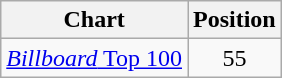<table class="wikitable">
<tr>
<th>Chart</th>
<th>Position</th>
</tr>
<tr>
<td><a href='#'><em>Billboard</em> Top 100</a></td>
<td align="center">55</td>
</tr>
</table>
